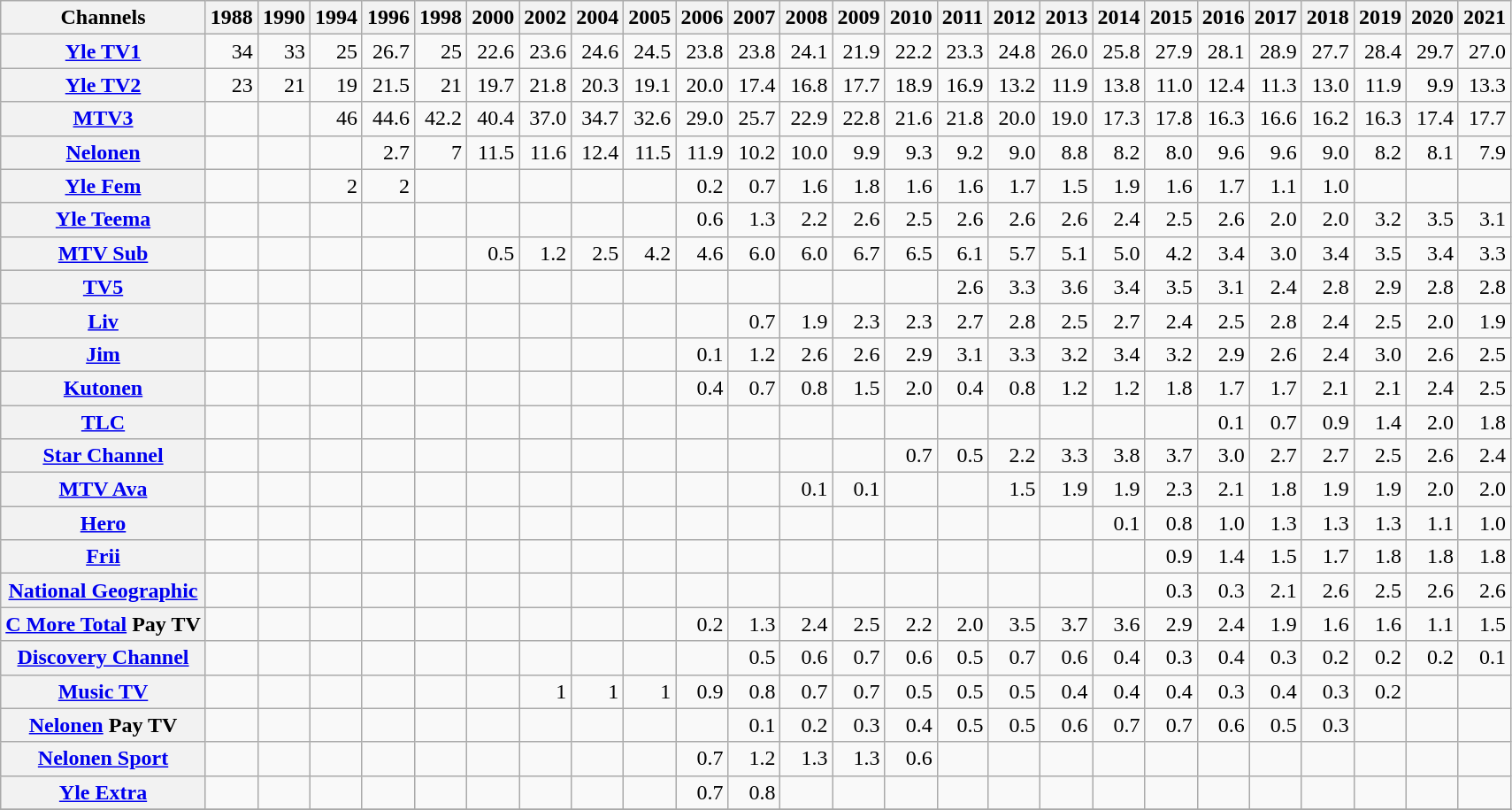<table class="sortable wikitable" style="text-align:right">
<tr>
<th>Channels</th>
<th>1988<br></th>
<th>1990<br></th>
<th>1994<br></th>
<th>1996<br></th>
<th>1998<br></th>
<th>2000<br></th>
<th>2002<br></th>
<th>2004<br></th>
<th>2005<br></th>
<th>2006<br></th>
<th>2007<br></th>
<th>2008<br></th>
<th>2009<br></th>
<th>2010<br></th>
<th>2011<br></th>
<th>2012<br></th>
<th>2013<br></th>
<th>2014<br></th>
<th>2015<br></th>
<th>2016<br></th>
<th>2017<br></th>
<th>2018<br></th>
<th>2019<br></th>
<th>2020<br></th>
<th>2021<br></th>
</tr>
<tr>
<th><a href='#'>Yle TV1</a></th>
<td>34</td>
<td>33</td>
<td>25</td>
<td>26.7</td>
<td>25</td>
<td>22.6</td>
<td>23.6</td>
<td>24.6</td>
<td>24.5</td>
<td>23.8</td>
<td>23.8</td>
<td>24.1</td>
<td>21.9</td>
<td>22.2</td>
<td>23.3</td>
<td>24.8</td>
<td>26.0</td>
<td>25.8</td>
<td>27.9</td>
<td>28.1</td>
<td>28.9</td>
<td>27.7</td>
<td>28.4</td>
<td>29.7</td>
<td>27.0</td>
</tr>
<tr>
<th><a href='#'>Yle TV2</a></th>
<td>23</td>
<td>21</td>
<td>19</td>
<td>21.5</td>
<td>21</td>
<td>19.7</td>
<td>21.8</td>
<td>20.3</td>
<td>19.1</td>
<td>20.0</td>
<td>17.4</td>
<td>16.8</td>
<td>17.7</td>
<td>18.9</td>
<td>16.9</td>
<td>13.2</td>
<td>11.9</td>
<td>13.8</td>
<td>11.0</td>
<td>12.4</td>
<td>11.3</td>
<td>13.0</td>
<td>11.9</td>
<td>9.9</td>
<td>13.3</td>
</tr>
<tr>
<th><a href='#'>MTV3</a></th>
<td></td>
<td></td>
<td>46</td>
<td>44.6</td>
<td>42.2</td>
<td>40.4</td>
<td>37.0</td>
<td>34.7</td>
<td>32.6</td>
<td>29.0</td>
<td>25.7</td>
<td>22.9</td>
<td>22.8</td>
<td>21.6</td>
<td>21.8</td>
<td>20.0</td>
<td>19.0</td>
<td>17.3</td>
<td>17.8</td>
<td>16.3</td>
<td>16.6</td>
<td>16.2</td>
<td>16.3</td>
<td>17.4</td>
<td>17.7</td>
</tr>
<tr>
<th><a href='#'>Nelonen</a></th>
<td></td>
<td></td>
<td></td>
<td>2.7</td>
<td>7</td>
<td>11.5</td>
<td>11.6</td>
<td>12.4</td>
<td>11.5</td>
<td>11.9</td>
<td>10.2</td>
<td>10.0</td>
<td>9.9</td>
<td>9.3</td>
<td>9.2</td>
<td>9.0</td>
<td>8.8</td>
<td>8.2</td>
<td>8.0</td>
<td>9.6</td>
<td>9.6</td>
<td>9.0</td>
<td>8.2</td>
<td>8.1</td>
<td>7.9</td>
</tr>
<tr>
<th><a href='#'>Yle Fem</a></th>
<td></td>
<td></td>
<td>2</td>
<td>2</td>
<td></td>
<td></td>
<td></td>
<td></td>
<td></td>
<td>0.2</td>
<td>0.7</td>
<td>1.6</td>
<td>1.8</td>
<td>1.6</td>
<td>1.6</td>
<td>1.7</td>
<td>1.5</td>
<td>1.9</td>
<td>1.6</td>
<td>1.7</td>
<td>1.1</td>
<td>1.0</td>
<td></td>
<td></td>
<td></td>
</tr>
<tr>
<th><a href='#'>Yle Teema</a></th>
<td></td>
<td></td>
<td></td>
<td></td>
<td></td>
<td></td>
<td></td>
<td></td>
<td></td>
<td>0.6</td>
<td>1.3</td>
<td>2.2</td>
<td>2.6</td>
<td>2.5</td>
<td>2.6</td>
<td>2.6</td>
<td>2.6</td>
<td>2.4</td>
<td>2.5</td>
<td>2.6</td>
<td>2.0</td>
<td>2.0</td>
<td>3.2</td>
<td>3.5</td>
<td>3.1</td>
</tr>
<tr>
<th><a href='#'>MTV Sub</a></th>
<td></td>
<td></td>
<td></td>
<td></td>
<td></td>
<td>0.5</td>
<td>1.2</td>
<td>2.5</td>
<td>4.2</td>
<td>4.6</td>
<td>6.0</td>
<td>6.0</td>
<td>6.7</td>
<td>6.5</td>
<td>6.1</td>
<td>5.7</td>
<td>5.1</td>
<td>5.0</td>
<td>4.2</td>
<td>3.4</td>
<td>3.0</td>
<td>3.4</td>
<td>3.5</td>
<td>3.4</td>
<td>3.3</td>
</tr>
<tr>
<th><a href='#'>TV5</a></th>
<td></td>
<td></td>
<td></td>
<td></td>
<td></td>
<td></td>
<td></td>
<td></td>
<td></td>
<td></td>
<td></td>
<td></td>
<td></td>
<td></td>
<td>2.6</td>
<td>3.3</td>
<td>3.6</td>
<td>3.4</td>
<td>3.5</td>
<td>3.1</td>
<td>2.4</td>
<td>2.8</td>
<td>2.9</td>
<td>2.8</td>
<td>2.8</td>
</tr>
<tr>
<th><a href='#'>Liv</a></th>
<td></td>
<td></td>
<td></td>
<td></td>
<td></td>
<td></td>
<td></td>
<td></td>
<td></td>
<td></td>
<td>0.7</td>
<td>1.9</td>
<td>2.3</td>
<td>2.3</td>
<td>2.7</td>
<td>2.8</td>
<td>2.5</td>
<td>2.7</td>
<td>2.4</td>
<td>2.5</td>
<td>2.8</td>
<td>2.4</td>
<td>2.5</td>
<td>2.0</td>
<td>1.9</td>
</tr>
<tr>
<th><a href='#'>Jim</a></th>
<td></td>
<td></td>
<td></td>
<td></td>
<td></td>
<td></td>
<td></td>
<td></td>
<td></td>
<td>0.1</td>
<td>1.2</td>
<td>2.6</td>
<td>2.6</td>
<td>2.9</td>
<td>3.1</td>
<td>3.3</td>
<td>3.2</td>
<td>3.4</td>
<td>3.2</td>
<td>2.9</td>
<td>2.6</td>
<td>2.4</td>
<td>3.0</td>
<td>2.6</td>
<td>2.5</td>
</tr>
<tr>
<th><a href='#'>Kutonen</a></th>
<td></td>
<td></td>
<td></td>
<td></td>
<td></td>
<td></td>
<td></td>
<td></td>
<td></td>
<td>0.4</td>
<td>0.7</td>
<td>0.8</td>
<td>1.5</td>
<td>2.0</td>
<td>0.4</td>
<td>0.8</td>
<td>1.2</td>
<td>1.2</td>
<td>1.8</td>
<td>1.7</td>
<td>1.7</td>
<td>2.1</td>
<td>2.1</td>
<td>2.4</td>
<td>2.5</td>
</tr>
<tr>
<th><a href='#'>TLC</a></th>
<td></td>
<td></td>
<td></td>
<td></td>
<td></td>
<td></td>
<td></td>
<td></td>
<td></td>
<td></td>
<td></td>
<td></td>
<td></td>
<td></td>
<td></td>
<td></td>
<td></td>
<td></td>
<td></td>
<td>0.1</td>
<td>0.7</td>
<td>0.9</td>
<td>1.4</td>
<td>2.0</td>
<td>1.8</td>
</tr>
<tr>
<th><a href='#'>Star Channel</a></th>
<td></td>
<td></td>
<td></td>
<td></td>
<td></td>
<td></td>
<td></td>
<td></td>
<td></td>
<td></td>
<td></td>
<td></td>
<td></td>
<td>0.7</td>
<td>0.5</td>
<td>2.2</td>
<td>3.3</td>
<td>3.8</td>
<td>3.7</td>
<td>3.0</td>
<td>2.7</td>
<td>2.7</td>
<td>2.5</td>
<td>2.6</td>
<td>2.4</td>
</tr>
<tr>
<th><a href='#'>MTV Ava</a></th>
<td></td>
<td></td>
<td></td>
<td></td>
<td></td>
<td></td>
<td></td>
<td></td>
<td></td>
<td></td>
<td></td>
<td>0.1</td>
<td>0.1</td>
<td></td>
<td></td>
<td>1.5</td>
<td>1.9</td>
<td>1.9</td>
<td>2.3</td>
<td>2.1</td>
<td>1.8</td>
<td>1.9</td>
<td>1.9</td>
<td>2.0</td>
<td>2.0</td>
</tr>
<tr>
<th><a href='#'>Hero</a></th>
<td></td>
<td></td>
<td></td>
<td></td>
<td></td>
<td></td>
<td></td>
<td></td>
<td></td>
<td></td>
<td></td>
<td></td>
<td></td>
<td></td>
<td></td>
<td></td>
<td></td>
<td>0.1</td>
<td>0.8</td>
<td>1.0</td>
<td>1.3</td>
<td>1.3</td>
<td>1.3</td>
<td>1.1</td>
<td>1.0</td>
</tr>
<tr>
<th><a href='#'>Frii</a></th>
<td></td>
<td></td>
<td></td>
<td></td>
<td></td>
<td></td>
<td></td>
<td></td>
<td></td>
<td></td>
<td></td>
<td></td>
<td></td>
<td></td>
<td></td>
<td></td>
<td></td>
<td></td>
<td>0.9</td>
<td>1.4</td>
<td>1.5</td>
<td>1.7</td>
<td>1.8</td>
<td>1.8</td>
<td>1.8</td>
</tr>
<tr>
<th><a href='#'>National Geographic</a></th>
<td></td>
<td></td>
<td></td>
<td></td>
<td></td>
<td></td>
<td></td>
<td></td>
<td></td>
<td></td>
<td></td>
<td></td>
<td></td>
<td></td>
<td></td>
<td></td>
<td></td>
<td></td>
<td>0.3</td>
<td>0.3</td>
<td>2.1</td>
<td>2.6</td>
<td>2.5</td>
<td>2.6</td>
<td>2.6</td>
</tr>
<tr>
<th><a href='#'>C More Total</a> Pay TV</th>
<td></td>
<td></td>
<td></td>
<td></td>
<td></td>
<td></td>
<td></td>
<td></td>
<td></td>
<td>0.2</td>
<td>1.3</td>
<td>2.4</td>
<td>2.5</td>
<td>2.2</td>
<td>2.0</td>
<td>3.5</td>
<td>3.7</td>
<td>3.6</td>
<td>2.9</td>
<td>2.4</td>
<td>1.9</td>
<td>1.6</td>
<td>1.6</td>
<td>1.1</td>
<td>1.5</td>
</tr>
<tr>
<th><a href='#'>Discovery Channel</a></th>
<td></td>
<td></td>
<td></td>
<td></td>
<td></td>
<td></td>
<td></td>
<td></td>
<td></td>
<td></td>
<td>0.5</td>
<td>0.6</td>
<td>0.7</td>
<td>0.6</td>
<td>0.5</td>
<td>0.7</td>
<td>0.6</td>
<td>0.4</td>
<td>0.3</td>
<td>0.4</td>
<td>0.3</td>
<td>0.2</td>
<td>0.2</td>
<td>0.2</td>
<td>0.1</td>
</tr>
<tr>
<th><a href='#'>Music TV</a></th>
<td></td>
<td></td>
<td></td>
<td></td>
<td></td>
<td></td>
<td>1</td>
<td>1</td>
<td>1</td>
<td>0.9</td>
<td>0.8</td>
<td>0.7</td>
<td>0.7</td>
<td>0.5</td>
<td>0.5</td>
<td>0.5</td>
<td>0.4</td>
<td>0.4</td>
<td>0.4</td>
<td>0.3</td>
<td>0.4</td>
<td>0.3</td>
<td>0.2</td>
<td></td>
<td></td>
</tr>
<tr>
<th><a href='#'>Nelonen</a> Pay TV</th>
<td></td>
<td></td>
<td></td>
<td></td>
<td></td>
<td></td>
<td></td>
<td></td>
<td></td>
<td></td>
<td>0.1</td>
<td>0.2</td>
<td>0.3</td>
<td>0.4</td>
<td>0.5</td>
<td>0.5</td>
<td>0.6</td>
<td>0.7</td>
<td>0.7</td>
<td>0.6</td>
<td>0.5</td>
<td>0.3</td>
<td></td>
<td></td>
<td></td>
</tr>
<tr>
<th><a href='#'>Nelonen Sport</a></th>
<td></td>
<td></td>
<td></td>
<td></td>
<td></td>
<td></td>
<td></td>
<td></td>
<td></td>
<td>0.7</td>
<td>1.2</td>
<td>1.3</td>
<td>1.3</td>
<td>0.6</td>
<td></td>
<td></td>
<td></td>
<td></td>
<td></td>
<td></td>
<td></td>
<td></td>
<td></td>
<td></td>
<td></td>
</tr>
<tr>
<th><a href='#'>Yle Extra</a></th>
<td></td>
<td></td>
<td></td>
<td></td>
<td></td>
<td></td>
<td></td>
<td></td>
<td></td>
<td>0.7</td>
<td>0.8</td>
<td></td>
<td></td>
<td></td>
<td></td>
<td></td>
<td></td>
<td></td>
<td></td>
<td></td>
<td></td>
<td></td>
<td></td>
<td></td>
<td></td>
</tr>
<tr>
</tr>
</table>
